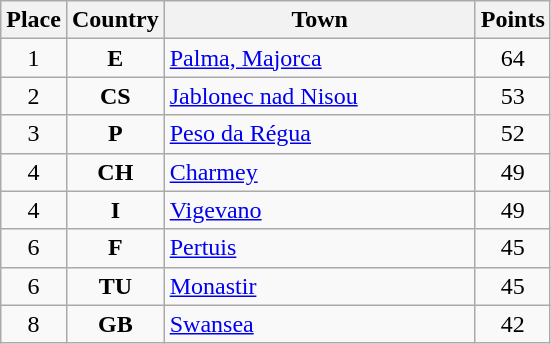<table class="wikitable" style="text-align;">
<tr>
<th width="25">Place</th>
<th width="25">Country</th>
<th width="200">Town</th>
<th width="25">Points</th>
</tr>
<tr>
<td align="center">1</td>
<td align="center"><strong>E</strong></td>
<td align="left"><a href='#'>Palma, Majorca</a></td>
<td align="center">64</td>
</tr>
<tr>
<td align="center">2</td>
<td align="center"><strong>CS</strong></td>
<td align="left"><a href='#'>Jablonec nad Nisou</a></td>
<td align="center">53</td>
</tr>
<tr>
<td align="center">3</td>
<td align="center"><strong>P</strong></td>
<td align="left"><a href='#'>Peso da Régua</a></td>
<td align="center">52</td>
</tr>
<tr>
<td align="center">4</td>
<td align="center"><strong>CH</strong></td>
<td align="left"><a href='#'>Charmey</a></td>
<td align="center">49</td>
</tr>
<tr>
<td align="center">4</td>
<td align="center"><strong>I</strong></td>
<td align="left"><a href='#'>Vigevano</a></td>
<td align="center">49</td>
</tr>
<tr>
<td align="center">6</td>
<td align="center"><strong>F</strong></td>
<td align="left"><a href='#'>Pertuis</a></td>
<td align="center">45</td>
</tr>
<tr>
<td align="center">6</td>
<td align="center"><strong>TU</strong></td>
<td align="left"><a href='#'>Monastir</a></td>
<td align="center">45</td>
</tr>
<tr>
<td align="center">8</td>
<td align="center"><strong>GB</strong></td>
<td align="left"><a href='#'>Swansea</a></td>
<td align="center">42</td>
</tr>
</table>
